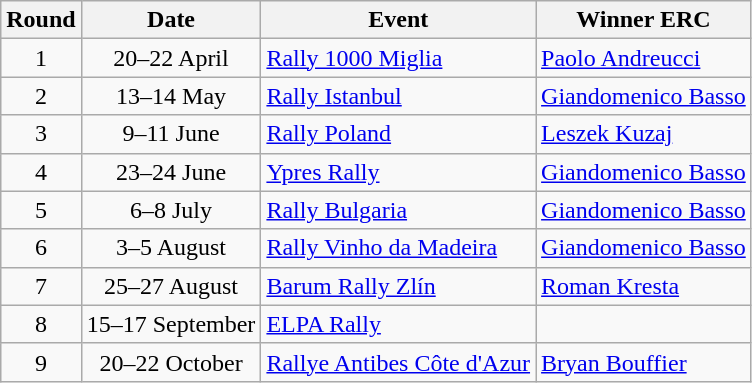<table class="wikitable" style="text-align:center;">
<tr>
<th>Round</th>
<th>Date</th>
<th>Event</th>
<th>Winner ERC</th>
</tr>
<tr>
<td>1</td>
<td>20–22 April</td>
<td align=left> <a href='#'>Rally 1000 Miglia</a></td>
<td align=left> <a href='#'>Paolo Andreucci</a></td>
</tr>
<tr>
<td>2</td>
<td>13–14 May</td>
<td align=left> <a href='#'>Rally Istanbul</a></td>
<td align=left> <a href='#'>Giandomenico Basso</a></td>
</tr>
<tr>
<td>3</td>
<td>9–11 June</td>
<td align=left> <a href='#'>Rally Poland</a></td>
<td align=left> <a href='#'>Leszek Kuzaj</a></td>
</tr>
<tr>
<td>4</td>
<td>23–24 June</td>
<td align=left> <a href='#'>Ypres Rally</a></td>
<td align=left> <a href='#'>Giandomenico Basso</a></td>
</tr>
<tr>
<td>5</td>
<td>6–8 July</td>
<td align=left> <a href='#'>Rally Bulgaria</a></td>
<td align=left> <a href='#'>Giandomenico Basso</a></td>
</tr>
<tr>
<td>6</td>
<td>3–5 August</td>
<td align=left> <a href='#'>Rally Vinho da Madeira</a></td>
<td align=left> <a href='#'>Giandomenico Basso</a></td>
</tr>
<tr>
<td>7</td>
<td>25–27 August</td>
<td align=left> <a href='#'>Barum Rally Zlín</a></td>
<td align=left> <a href='#'>Roman Kresta</a></td>
</tr>
<tr>
<td>8</td>
<td>15–17 September</td>
<td align=left> <a href='#'>ELPA Rally</a></td>
<td align=left> </td>
</tr>
<tr>
<td>9</td>
<td>20–22 October</td>
<td align=left> <a href='#'>Rallye Antibes Côte d'Azur</a></td>
<td align=left> <a href='#'>Bryan Bouffier</a></td>
</tr>
</table>
